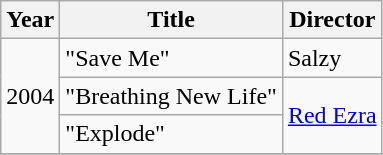<table class="wikitable" border="1">
<tr>
<th rowspan="1">Year</th>
<th rowspan="1">Title</th>
<th rowspan="1">Director</th>
</tr>
<tr>
<td rowspan="3">2004</td>
<td>"Save Me"</td>
<td>Salzy</td>
</tr>
<tr>
<td>"Breathing New Life"</td>
<td rowspan=2><a href='#'>Red Ezra</a></td>
</tr>
<tr>
<td>"Explode"</td>
</tr>
<tr>
</tr>
</table>
